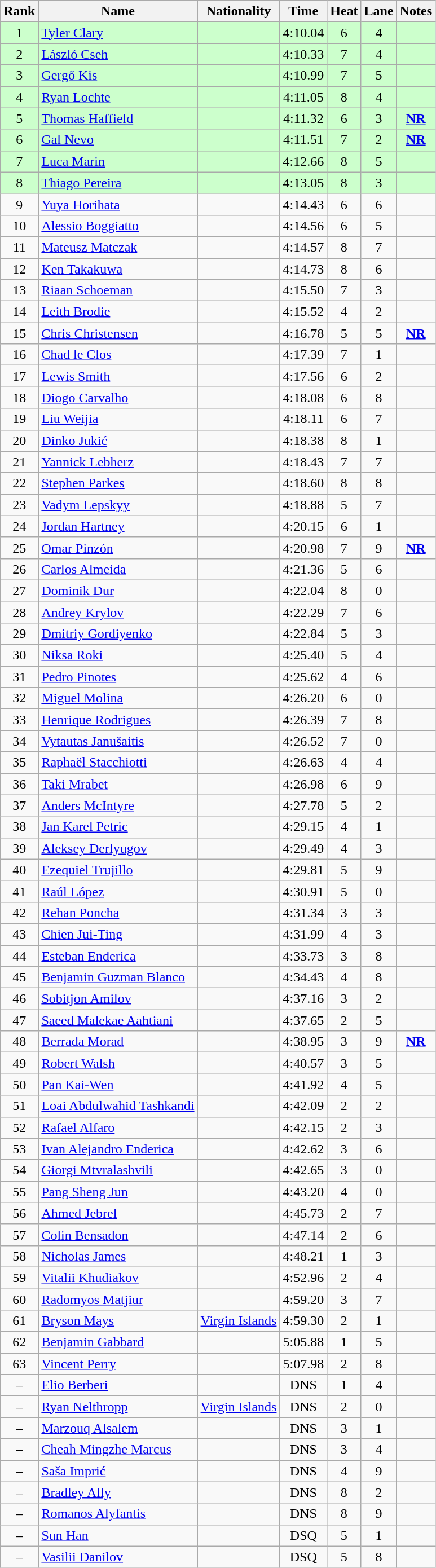<table class="wikitable sortable" style="text-align:center">
<tr>
<th>Rank</th>
<th>Name</th>
<th>Nationality</th>
<th>Time</th>
<th>Heat</th>
<th>Lane</th>
<th>Notes</th>
</tr>
<tr bgcolor=ccffcc>
<td>1</td>
<td align=left><a href='#'>Tyler Clary</a></td>
<td align=left></td>
<td>4:10.04</td>
<td>6</td>
<td>4</td>
<td></td>
</tr>
<tr bgcolor=ccffcc>
<td>2</td>
<td align=left><a href='#'>László Cseh</a></td>
<td align=left></td>
<td>4:10.33</td>
<td>7</td>
<td>4</td>
<td></td>
</tr>
<tr bgcolor=ccffcc>
<td>3</td>
<td align=left><a href='#'>Gergő Kis</a></td>
<td align=left></td>
<td>4:10.99</td>
<td>7</td>
<td>5</td>
<td></td>
</tr>
<tr bgcolor=ccffcc>
<td>4</td>
<td align=left><a href='#'>Ryan Lochte</a></td>
<td align=left></td>
<td>4:11.05</td>
<td>8</td>
<td>4</td>
<td></td>
</tr>
<tr bgcolor=ccffcc>
<td>5</td>
<td align=left><a href='#'>Thomas Haffield</a></td>
<td align=left></td>
<td>4:11.32</td>
<td>6</td>
<td>3</td>
<td><strong><a href='#'>NR</a></strong></td>
</tr>
<tr bgcolor=ccffcc>
<td>6</td>
<td align=left><a href='#'>Gal Nevo</a></td>
<td align=left></td>
<td>4:11.51</td>
<td>7</td>
<td>2</td>
<td><strong><a href='#'>NR</a></strong></td>
</tr>
<tr bgcolor=ccffcc>
<td>7</td>
<td align=left><a href='#'>Luca Marin</a></td>
<td align=left></td>
<td>4:12.66</td>
<td>8</td>
<td>5</td>
<td></td>
</tr>
<tr bgcolor=ccffcc>
<td>8</td>
<td align=left><a href='#'>Thiago Pereira</a></td>
<td align=left></td>
<td>4:13.05</td>
<td>8</td>
<td>3</td>
<td></td>
</tr>
<tr>
<td>9</td>
<td align=left><a href='#'>Yuya Horihata</a></td>
<td align=left></td>
<td>4:14.43</td>
<td>6</td>
<td>6</td>
<td></td>
</tr>
<tr>
<td>10</td>
<td align=left><a href='#'>Alessio Boggiatto</a></td>
<td align=left></td>
<td>4:14.56</td>
<td>6</td>
<td>5</td>
<td></td>
</tr>
<tr>
<td>11</td>
<td align=left><a href='#'>Mateusz Matczak</a></td>
<td align=left></td>
<td>4:14.57</td>
<td>8</td>
<td>7</td>
<td></td>
</tr>
<tr>
<td>12</td>
<td align=left><a href='#'>Ken Takakuwa</a></td>
<td align=left></td>
<td>4:14.73</td>
<td>8</td>
<td>6</td>
<td></td>
</tr>
<tr>
<td>13</td>
<td align=left><a href='#'>Riaan Schoeman</a></td>
<td align=left></td>
<td>4:15.50</td>
<td>7</td>
<td>3</td>
<td></td>
</tr>
<tr>
<td>14</td>
<td align=left><a href='#'>Leith Brodie</a></td>
<td align=left></td>
<td>4:15.52</td>
<td>4</td>
<td>2</td>
<td></td>
</tr>
<tr>
<td>15</td>
<td align=left><a href='#'>Chris Christensen</a></td>
<td align=left></td>
<td>4:16.78</td>
<td>5</td>
<td>5</td>
<td><strong><a href='#'>NR</a></strong></td>
</tr>
<tr>
<td>16</td>
<td align=left><a href='#'>Chad le Clos</a></td>
<td align=left></td>
<td>4:17.39</td>
<td>7</td>
<td>1</td>
<td></td>
</tr>
<tr>
<td>17</td>
<td align=left><a href='#'>Lewis Smith</a></td>
<td align=left></td>
<td>4:17.56</td>
<td>6</td>
<td>2</td>
<td></td>
</tr>
<tr>
<td>18</td>
<td align=left><a href='#'>Diogo Carvalho</a></td>
<td align=left></td>
<td>4:18.08</td>
<td>6</td>
<td>8</td>
<td></td>
</tr>
<tr>
<td>19</td>
<td align=left><a href='#'>Liu Weijia</a></td>
<td align=left></td>
<td>4:18.11</td>
<td>6</td>
<td>7</td>
<td></td>
</tr>
<tr>
<td>20</td>
<td align=left><a href='#'>Dinko Jukić</a></td>
<td align=left></td>
<td>4:18.38</td>
<td>8</td>
<td>1</td>
<td></td>
</tr>
<tr>
<td>21</td>
<td align=left><a href='#'>Yannick Lebherz</a></td>
<td align=left></td>
<td>4:18.43</td>
<td>7</td>
<td>7</td>
<td></td>
</tr>
<tr>
<td>22</td>
<td align=left><a href='#'>Stephen Parkes</a></td>
<td align=left></td>
<td>4:18.60</td>
<td>8</td>
<td>8</td>
<td></td>
</tr>
<tr>
<td>23</td>
<td align=left><a href='#'>Vadym Lepskyy</a></td>
<td align=left></td>
<td>4:18.88</td>
<td>5</td>
<td>7</td>
<td></td>
</tr>
<tr>
<td>24</td>
<td align=left><a href='#'>Jordan Hartney</a></td>
<td align=left></td>
<td>4:20.15</td>
<td>6</td>
<td>1</td>
<td></td>
</tr>
<tr>
<td>25</td>
<td align=left><a href='#'>Omar Pinzón</a></td>
<td align=left></td>
<td>4:20.98</td>
<td>7</td>
<td>9</td>
<td><strong><a href='#'>NR</a></strong></td>
</tr>
<tr>
<td>26</td>
<td align=left><a href='#'>Carlos Almeida</a></td>
<td align=left></td>
<td>4:21.36</td>
<td>5</td>
<td>6</td>
<td></td>
</tr>
<tr>
<td>27</td>
<td align=left><a href='#'>Dominik Dur</a></td>
<td align=left></td>
<td>4:22.04</td>
<td>8</td>
<td>0</td>
<td></td>
</tr>
<tr>
<td>28</td>
<td align=left><a href='#'>Andrey Krylov</a></td>
<td align=left></td>
<td>4:22.29</td>
<td>7</td>
<td>6</td>
<td></td>
</tr>
<tr>
<td>29</td>
<td align=left><a href='#'>Dmitriy Gordiyenko</a></td>
<td align=left></td>
<td>4:22.84</td>
<td>5</td>
<td>3</td>
<td></td>
</tr>
<tr>
<td>30</td>
<td align=left><a href='#'>Niksa Roki</a></td>
<td align=left></td>
<td>4:25.40</td>
<td>5</td>
<td>4</td>
<td></td>
</tr>
<tr>
<td>31</td>
<td align=left><a href='#'>Pedro Pinotes</a></td>
<td align=left></td>
<td>4:25.62</td>
<td>4</td>
<td>6</td>
<td></td>
</tr>
<tr>
<td>32</td>
<td align=left><a href='#'>Miguel Molina</a></td>
<td align=left></td>
<td>4:26.20</td>
<td>6</td>
<td>0</td>
<td></td>
</tr>
<tr>
<td>33</td>
<td align=left><a href='#'>Henrique Rodrigues</a></td>
<td align=left></td>
<td>4:26.39</td>
<td>7</td>
<td>8</td>
<td></td>
</tr>
<tr>
<td>34</td>
<td align=left><a href='#'>Vytautas Janušaitis</a></td>
<td align=left></td>
<td>4:26.52</td>
<td>7</td>
<td>0</td>
<td></td>
</tr>
<tr>
<td>35</td>
<td align=left><a href='#'>Raphaël Stacchiotti</a></td>
<td align=left></td>
<td>4:26.63</td>
<td>4</td>
<td>4</td>
<td></td>
</tr>
<tr>
<td>36</td>
<td align=left><a href='#'>Taki Mrabet</a></td>
<td align=left></td>
<td>4:26.98</td>
<td>6</td>
<td>9</td>
<td></td>
</tr>
<tr>
<td>37</td>
<td align=left><a href='#'>Anders McIntyre</a></td>
<td align=left></td>
<td>4:27.78</td>
<td>5</td>
<td>2</td>
<td></td>
</tr>
<tr>
<td>38</td>
<td align=left><a href='#'>Jan Karel Petric</a></td>
<td align=left></td>
<td>4:29.15</td>
<td>4</td>
<td>1</td>
<td></td>
</tr>
<tr>
<td>39</td>
<td align=left><a href='#'>Aleksey Derlyugov</a></td>
<td align=left></td>
<td>4:29.49</td>
<td>4</td>
<td>3</td>
<td></td>
</tr>
<tr>
<td>40</td>
<td align=left><a href='#'>Ezequiel Trujillo</a></td>
<td align=left></td>
<td>4:29.81</td>
<td>5</td>
<td>9</td>
<td></td>
</tr>
<tr>
<td>41</td>
<td align=left><a href='#'>Raúl López</a></td>
<td align=left></td>
<td>4:30.91</td>
<td>5</td>
<td>0</td>
<td></td>
</tr>
<tr>
<td>42</td>
<td align=left><a href='#'>Rehan Poncha</a></td>
<td align=left></td>
<td>4:31.34</td>
<td>3</td>
<td>3</td>
<td></td>
</tr>
<tr>
<td>43</td>
<td align=left><a href='#'>Chien Jui-Ting</a></td>
<td align=left></td>
<td>4:31.99</td>
<td>4</td>
<td>3</td>
<td></td>
</tr>
<tr>
<td>44</td>
<td align=left><a href='#'>Esteban Enderica</a></td>
<td align=left></td>
<td>4:33.73</td>
<td>3</td>
<td>8</td>
<td></td>
</tr>
<tr>
<td>45</td>
<td align=left><a href='#'>Benjamin Guzman Blanco</a></td>
<td align=left></td>
<td>4:34.43</td>
<td>4</td>
<td>8</td>
<td></td>
</tr>
<tr>
<td>46</td>
<td align=left><a href='#'>Sobitjon Amilov</a></td>
<td align=left></td>
<td>4:37.16</td>
<td>3</td>
<td>2</td>
<td></td>
</tr>
<tr>
<td>47</td>
<td align=left><a href='#'>Saeed Malekae Aahtiani</a></td>
<td align=left></td>
<td>4:37.65</td>
<td>2</td>
<td>5</td>
<td></td>
</tr>
<tr>
<td>48</td>
<td align=left><a href='#'>Berrada Morad</a></td>
<td align=left></td>
<td>4:38.95</td>
<td>3</td>
<td>9</td>
<td><strong><a href='#'>NR</a></strong></td>
</tr>
<tr>
<td>49</td>
<td align=left><a href='#'>Robert Walsh</a></td>
<td align=left></td>
<td>4:40.57</td>
<td>3</td>
<td>5</td>
<td></td>
</tr>
<tr>
<td>50</td>
<td align=left><a href='#'>Pan Kai-Wen</a></td>
<td align=left></td>
<td>4:41.92</td>
<td>4</td>
<td>5</td>
<td></td>
</tr>
<tr>
<td>51</td>
<td align=left><a href='#'>Loai Abdulwahid Tashkandi</a></td>
<td align=left></td>
<td>4:42.09</td>
<td>2</td>
<td>2</td>
<td></td>
</tr>
<tr>
<td>52</td>
<td align=left><a href='#'>Rafael Alfaro</a></td>
<td align=left></td>
<td>4:42.15</td>
<td>2</td>
<td>3</td>
<td></td>
</tr>
<tr>
<td>53</td>
<td align=left><a href='#'>Ivan Alejandro Enderica</a></td>
<td align=left></td>
<td>4:42.62</td>
<td>3</td>
<td>6</td>
<td></td>
</tr>
<tr>
<td>54</td>
<td align=left><a href='#'>Giorgi Mtvralashvili</a></td>
<td align=left></td>
<td>4:42.65</td>
<td>3</td>
<td>0</td>
<td></td>
</tr>
<tr>
<td>55</td>
<td align=left><a href='#'>Pang Sheng Jun</a></td>
<td align=left></td>
<td>4:43.20</td>
<td>4</td>
<td>0</td>
<td></td>
</tr>
<tr>
<td>56</td>
<td align=left><a href='#'>Ahmed Jebrel</a></td>
<td align=left></td>
<td>4:45.73</td>
<td>2</td>
<td>7</td>
<td></td>
</tr>
<tr>
<td>57</td>
<td align=left><a href='#'>Colin Bensadon</a></td>
<td align=left></td>
<td>4:47.14</td>
<td>2</td>
<td>6</td>
<td></td>
</tr>
<tr>
<td>58</td>
<td align=left><a href='#'>Nicholas James</a></td>
<td align=left></td>
<td>4:48.21</td>
<td>1</td>
<td>3</td>
<td></td>
</tr>
<tr>
<td>59</td>
<td align=left><a href='#'>Vitalii Khudiakov</a></td>
<td align=left></td>
<td>4:52.96</td>
<td>2</td>
<td>4</td>
<td></td>
</tr>
<tr>
<td>60</td>
<td align=left><a href='#'>Radomyos Matjiur</a></td>
<td align=left></td>
<td>4:59.20</td>
<td>3</td>
<td>7</td>
<td></td>
</tr>
<tr>
<td>61</td>
<td align=left><a href='#'>Bryson Mays</a></td>
<td align=left> <a href='#'>Virgin Islands</a></td>
<td>4:59.30</td>
<td>2</td>
<td>1</td>
<td></td>
</tr>
<tr>
<td>62</td>
<td align=left><a href='#'>Benjamin Gabbard</a></td>
<td align=left></td>
<td>5:05.88</td>
<td>1</td>
<td>5</td>
<td></td>
</tr>
<tr>
<td>63</td>
<td align=left><a href='#'>Vincent Perry</a></td>
<td align=left></td>
<td>5:07.98</td>
<td>2</td>
<td>8</td>
<td></td>
</tr>
<tr>
<td>–</td>
<td align=left><a href='#'>Elio Berberi</a></td>
<td align=left></td>
<td>DNS</td>
<td>1</td>
<td>4</td>
<td></td>
</tr>
<tr>
<td>–</td>
<td align=left><a href='#'>Ryan Nelthropp</a></td>
<td align=left> <a href='#'>Virgin Islands</a></td>
<td>DNS</td>
<td>2</td>
<td>0</td>
<td></td>
</tr>
<tr>
<td>–</td>
<td align=left><a href='#'>Marzouq Alsalem</a></td>
<td align=left></td>
<td>DNS</td>
<td>3</td>
<td>1</td>
<td></td>
</tr>
<tr>
<td>–</td>
<td align=left><a href='#'>Cheah Mingzhe Marcus</a></td>
<td align=left></td>
<td>DNS</td>
<td>3</td>
<td>4</td>
<td></td>
</tr>
<tr>
<td>–</td>
<td align=left><a href='#'>Saša Imprić</a></td>
<td align=left></td>
<td>DNS</td>
<td>4</td>
<td>9</td>
<td></td>
</tr>
<tr>
<td>–</td>
<td align=left><a href='#'>Bradley Ally</a></td>
<td align=left></td>
<td>DNS</td>
<td>8</td>
<td>2</td>
<td></td>
</tr>
<tr>
<td>–</td>
<td align=left><a href='#'>Romanos Alyfantis</a></td>
<td align=left></td>
<td>DNS</td>
<td>8</td>
<td>9</td>
<td></td>
</tr>
<tr>
<td>–</td>
<td align=left><a href='#'>Sun Han</a></td>
<td align=left></td>
<td>DSQ</td>
<td>5</td>
<td>1</td>
<td></td>
</tr>
<tr>
<td>–</td>
<td align=left><a href='#'>Vasilii Danilov</a></td>
<td align=left></td>
<td>DSQ</td>
<td>5</td>
<td>8</td>
<td></td>
</tr>
</table>
